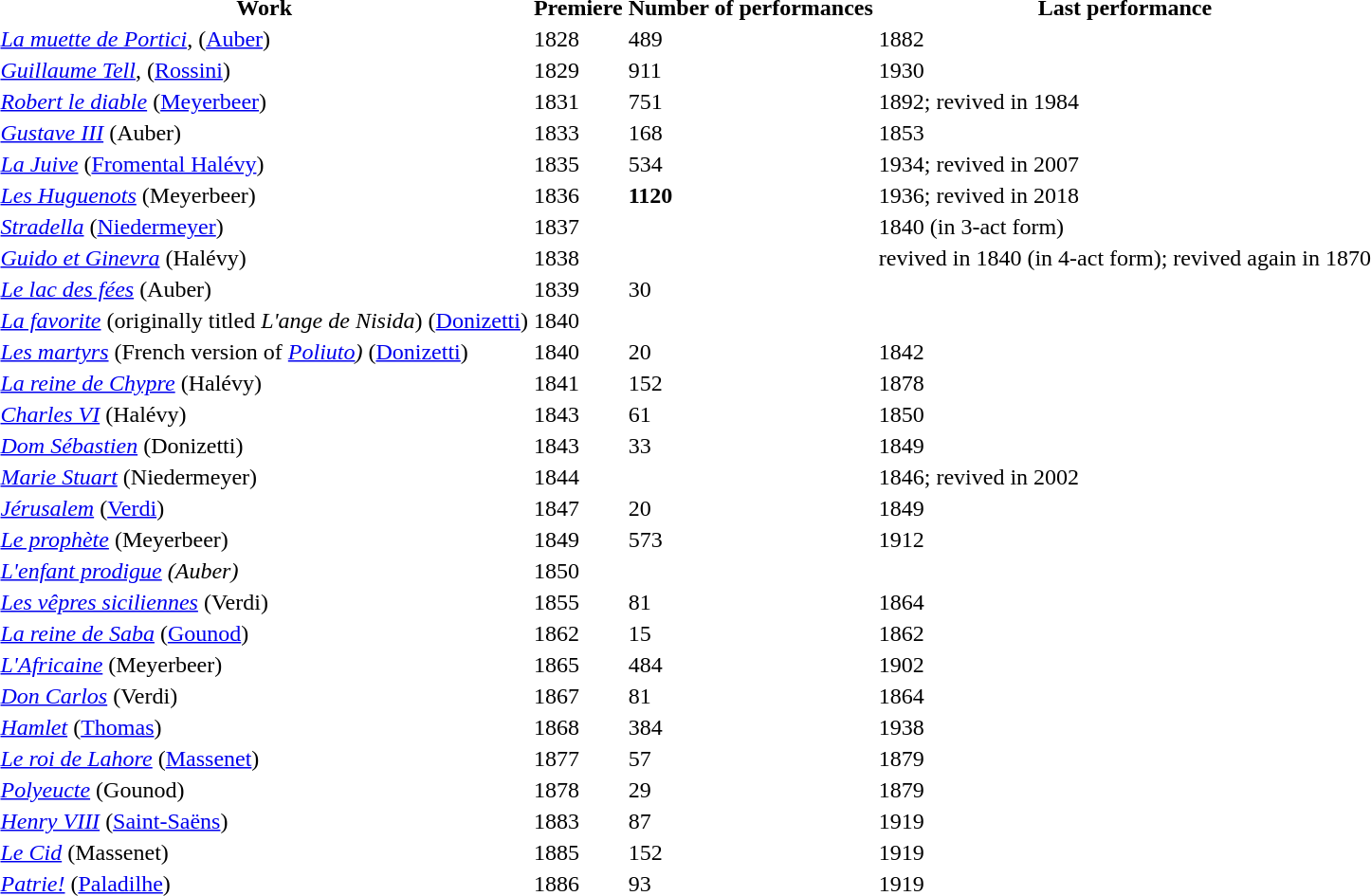<table class="sortable">
<tr>
<th>Work</th>
<th>Premiere</th>
<th>Number of performances</th>
<th>Last performance</th>
</tr>
<tr>
<td><em><a href='#'>La muette de Portici</a></em>, (<a href='#'>Auber</a>)</td>
<td>1828</td>
<td>489</td>
<td>1882</td>
</tr>
<tr>
<td><em><a href='#'>Guillaume Tell</a></em>, (<a href='#'>Rossini</a>)</td>
<td>1829</td>
<td>911</td>
<td>1930</td>
</tr>
<tr>
<td><em><a href='#'>Robert le diable</a></em> (<a href='#'>Meyerbeer</a>)</td>
<td>1831</td>
<td>751</td>
<td>1892; revived in 1984</td>
</tr>
<tr>
<td><em><a href='#'>Gustave III</a></em> (Auber)</td>
<td>1833</td>
<td>168</td>
<td>1853</td>
</tr>
<tr>
<td><em><a href='#'>La Juive</a></em> (<a href='#'>Fromental Halévy</a>)</td>
<td>1835</td>
<td>534</td>
<td>1934; revived in 2007</td>
</tr>
<tr>
<td><em><a href='#'>Les Huguenots</a></em> (Meyerbeer)</td>
<td>1836</td>
<td><strong>1120</strong></td>
<td>1936; revived in 2018</td>
</tr>
<tr>
<td><em><a href='#'>Stradella</a></em> (<a href='#'>Niedermeyer</a>)</td>
<td>1837</td>
<td></td>
<td>1840 (in 3-act form)</td>
</tr>
<tr>
<td><em><a href='#'>Guido et Ginevra</a></em> (Halévy)</td>
<td>1838</td>
<td></td>
<td>revived in 1840 (in 4-act form); revived again in 1870</td>
</tr>
<tr>
<td><em><a href='#'>Le lac des fées</a></em> (Auber)</td>
<td>1839</td>
<td>30 </td>
</tr>
<tr>
<td><em><a href='#'>La favorite</a></em> (originally titled <em>L'ange de Nisida</em>) (<a href='#'>Donizetti</a>)</td>
<td>1840</td>
<td></td>
<td></td>
</tr>
<tr>
<td><em><a href='#'>Les martyrs</a></em> (French version of <em><a href='#'>Poliuto</a>)</em> (<a href='#'>Donizetti</a>)</td>
<td>1840</td>
<td>20</td>
<td>1842</td>
</tr>
<tr>
<td><em><a href='#'>La reine de Chypre</a></em> (Halévy)</td>
<td>1841</td>
<td>152</td>
<td>1878</td>
</tr>
<tr>
<td><em><a href='#'>Charles VI</a></em> (Halévy)</td>
<td>1843</td>
<td>61</td>
<td>1850</td>
</tr>
<tr>
<td><em><a href='#'>Dom Sébastien</a></em> (Donizetti)</td>
<td>1843</td>
<td>33</td>
<td>1849</td>
</tr>
<tr>
<td><em><a href='#'>Marie Stuart</a></em> (Niedermeyer)</td>
<td>1844</td>
<td></td>
<td>1846; revived in 2002</td>
</tr>
<tr>
<td><em><a href='#'>Jérusalem</a></em> (<a href='#'>Verdi</a>)</td>
<td>1847</td>
<td>20</td>
<td>1849</td>
</tr>
<tr>
<td><em><a href='#'>Le prophète</a></em> (Meyerbeer)</td>
<td>1849</td>
<td>573</td>
<td>1912</td>
</tr>
<tr>
<td><em><a href='#'>L'enfant prodigue</a> (Auber)</em></td>
<td>1850</td>
</tr>
<tr>
<td><em><a href='#'>Les vêpres siciliennes</a></em> (Verdi)</td>
<td>1855</td>
<td>81</td>
<td>1864</td>
</tr>
<tr>
<td><em><a href='#'>La reine de Saba</a></em> (<a href='#'>Gounod</a>)</td>
<td>1862</td>
<td>15</td>
<td>1862</td>
</tr>
<tr>
<td><em><a href='#'>L'Africaine</a></em> (Meyerbeer)</td>
<td>1865</td>
<td>484</td>
<td>1902</td>
</tr>
<tr>
<td><em><a href='#'>Don Carlos</a></em> (Verdi)</td>
<td>1867</td>
<td>81</td>
<td>1864</td>
</tr>
<tr>
<td><em><a href='#'>Hamlet</a></em> (<a href='#'>Thomas</a>)</td>
<td>1868</td>
<td>384</td>
<td>1938</td>
</tr>
<tr>
<td><em><a href='#'>Le roi de Lahore</a></em> (<a href='#'>Massenet</a>)</td>
<td>1877</td>
<td>57</td>
<td>1879</td>
</tr>
<tr>
<td><em><a href='#'>Polyeucte</a></em> (Gounod)</td>
<td>1878</td>
<td>29</td>
<td>1879</td>
</tr>
<tr>
<td><em><a href='#'>Henry VIII</a></em> (<a href='#'>Saint-Saëns</a>)</td>
<td>1883</td>
<td>87</td>
<td>1919</td>
</tr>
<tr>
<td><em><a href='#'>Le Cid</a></em> (Massenet)</td>
<td>1885</td>
<td>152</td>
<td>1919</td>
</tr>
<tr>
<td><em><a href='#'>Patrie!</a></em> (<a href='#'>Paladilhe</a>)</td>
<td>1886</td>
<td>93</td>
<td>1919</td>
</tr>
</table>
